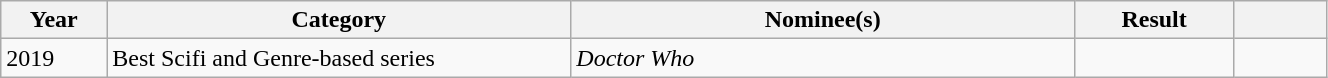<table class="wikitable" style="width:70%">
<tr>
<th style="width:8%">Year</th>
<th style="width:35%">Category</th>
<th style="width:38%">Nominee(s)</th>
<th style="width:12%">Result</th>
<th style="width:7%"></th>
</tr>
<tr>
<td>2019</td>
<td>Best Scifi and Genre-based series</td>
<td><em>Doctor Who</em></td>
<td></td>
<td></td>
</tr>
</table>
